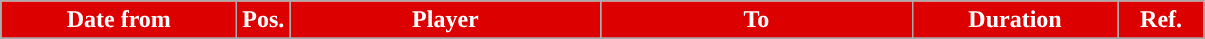<table class="wikitable" style="text-align:center;">
<tr>
<th style="background:#DD0000; color:#FFFFFF; width:150px;">Date from</th>
<th style="background:#DD0000; color:#FFFFFF; width:20px;">Pos.</th>
<th style="background:#DD0000; color:#FFFFFF; width:200px;">Player</th>
<th style="background:#DD0000; color:#FFFFFF; width:200px;">To</th>
<th style="background:#DD0000; color:#FFFFFF; width:130px;">Duration</th>
<th style="background:#DD0000; color:#FFFFFF; width:50px;">Ref.</th>
</tr>
<tr>
</tr>
</table>
